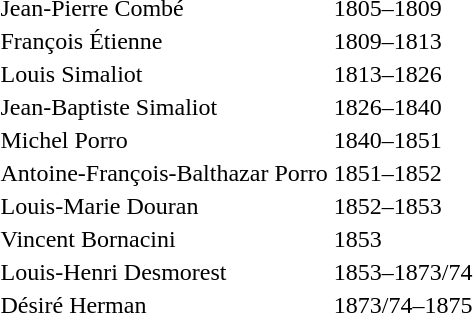<table>
<tr>
<td>Jean-Pierre Combé</td>
<td>1805–1809</td>
</tr>
<tr>
<td>François Étienne</td>
<td>1809–1813</td>
</tr>
<tr>
<td>Louis Simaliot</td>
<td>1813–1826</td>
</tr>
<tr>
<td>Jean-Baptiste Simaliot</td>
<td>1826–1840</td>
</tr>
<tr>
<td>Michel Porro</td>
<td>1840–1851</td>
</tr>
<tr>
<td>Antoine-François-Balthazar Porro</td>
<td>1851–1852</td>
</tr>
<tr>
<td>Louis-Marie Douran</td>
<td>1852–1853</td>
</tr>
<tr>
<td>Vincent Bornacini</td>
<td>1853</td>
</tr>
<tr>
<td>Louis-Henri Desmorest</td>
<td>1853–1873/74</td>
</tr>
<tr>
<td>Désiré Herman</td>
<td>1873/74–1875</td>
</tr>
</table>
